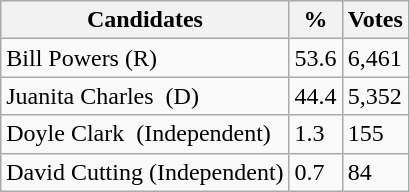<table class="wikitable">
<tr>
<th>Candidates</th>
<th>%</th>
<th>Votes</th>
</tr>
<tr>
<td>Bill Powers (R)</td>
<td>53.6</td>
<td>6,461</td>
</tr>
<tr>
<td>Juanita Charles  (D)</td>
<td>44.4</td>
<td>5,352</td>
</tr>
<tr>
<td>Doyle Clark  (Independent)</td>
<td>1.3</td>
<td>155</td>
</tr>
<tr>
<td>David Cutting (Independent)</td>
<td>0.7</td>
<td>84</td>
</tr>
</table>
